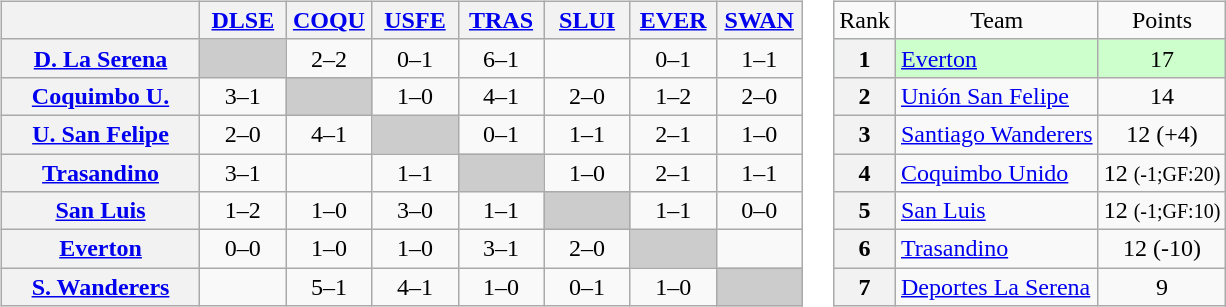<table>
<tr>
<td><br><table class="wikitable" style="text-align:center">
<tr>
<th width="125"> </th>
<th width="50"><a href='#'>DLSE</a></th>
<th width="50"><a href='#'>COQU</a></th>
<th width="50"><a href='#'>USFE</a></th>
<th width="50"><a href='#'>TRAS</a></th>
<th width="50"><a href='#'>SLUI</a></th>
<th width="50"><a href='#'>EVER</a></th>
<th width="50"><a href='#'>SWAN</a></th>
</tr>
<tr>
<th><a href='#'>D. La Serena</a></th>
<td bgcolor="#CCCCCC"></td>
<td>2–2</td>
<td>0–1</td>
<td>6–1</td>
<td></td>
<td>0–1</td>
<td>1–1</td>
</tr>
<tr>
<th><a href='#'>Coquimbo U.</a></th>
<td>3–1</td>
<td bgcolor="#CCCCCC"></td>
<td>1–0</td>
<td>4–1</td>
<td>2–0</td>
<td>1–2</td>
<td>2–0</td>
</tr>
<tr>
<th><a href='#'>U. San Felipe</a></th>
<td>2–0</td>
<td>4–1</td>
<td bgcolor="#CCCCCC"></td>
<td>0–1</td>
<td>1–1</td>
<td>2–1</td>
<td>1–0</td>
</tr>
<tr>
<th><a href='#'>Trasandino</a></th>
<td>3–1</td>
<td></td>
<td>1–1</td>
<td bgcolor="#CCCCCC"></td>
<td>1–0</td>
<td>2–1</td>
<td>1–1</td>
</tr>
<tr>
<th><a href='#'>San Luis</a></th>
<td>1–2</td>
<td>1–0</td>
<td>3–0</td>
<td>1–1</td>
<td bgcolor="#CCCCCC"></td>
<td>1–1</td>
<td>0–0</td>
</tr>
<tr>
<th><a href='#'>Everton</a></th>
<td>0–0</td>
<td>1–0</td>
<td>1–0</td>
<td>3–1</td>
<td>2–0</td>
<td bgcolor="#CCCCCC"></td>
<td></td>
</tr>
<tr>
<th><a href='#'>S. Wanderers</a></th>
<td></td>
<td>5–1</td>
<td>4–1</td>
<td>1–0</td>
<td>0–1</td>
<td>1–0</td>
<td bgcolor="#CCCCCC"></td>
</tr>
</table>
</td>
<td><br><table class="wikitable" style="text-align: center;">
<tr>
<td>Rank</td>
<td>Team</td>
<td>Points</td>
</tr>
<tr bgcolor="#ccffcc">
<th>1</th>
<td style="text-align: left;"><a href='#'>Everton</a></td>
<td>17</td>
</tr>
<tr>
<th>2</th>
<td style="text-align: left;"><a href='#'>Unión San Felipe</a></td>
<td>14</td>
</tr>
<tr>
<th>3</th>
<td style="text-align: left;"><a href='#'>Santiago Wanderers</a></td>
<td>12 (+4)</td>
</tr>
<tr>
<th>4</th>
<td style="text-align: left;"><a href='#'>Coquimbo Unido</a></td>
<td>12 <small>(-1;GF:20)</small></td>
</tr>
<tr>
<th>5</th>
<td style="text-align: left;"><a href='#'>San Luis</a></td>
<td>12 <small>(-1;GF:10)</small></td>
</tr>
<tr>
<th>6</th>
<td style="text-align: left;"><a href='#'>Trasandino</a></td>
<td>12 (-10)</td>
</tr>
<tr>
<th>7</th>
<td style="text-align: left;"><a href='#'>Deportes La Serena</a></td>
<td>9</td>
</tr>
</table>
</td>
</tr>
</table>
